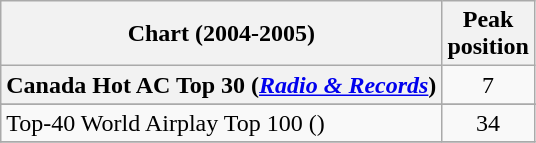<table class="wikitable sortable plainrowheaders" style="text-align:center">
<tr>
<th>Chart (2004-2005)</th>
<th>Peak<br>position</th>
</tr>
<tr>
<th scope="row">Canada Hot AC Top 30 (<em><a href='#'>Radio & Records</a></em>)</th>
<td>7</td>
</tr>
<tr>
</tr>
<tr>
</tr>
<tr>
</tr>
<tr>
</tr>
<tr>
</tr>
<tr>
<td align="left">Top-40 World Airplay Top 100 ()</td>
<td align="center">34</td>
</tr>
<tr>
</tr>
</table>
